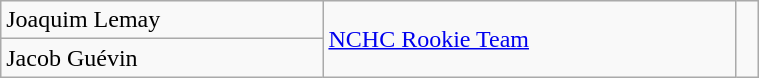<table class="wikitable" width=40%>
<tr>
<td>Joaquim Lemay</td>
<td rowspan=2><a href='#'>NCHC Rookie Team</a></td>
<td rowspan=2></td>
</tr>
<tr>
<td>Jacob Guévin</td>
</tr>
</table>
